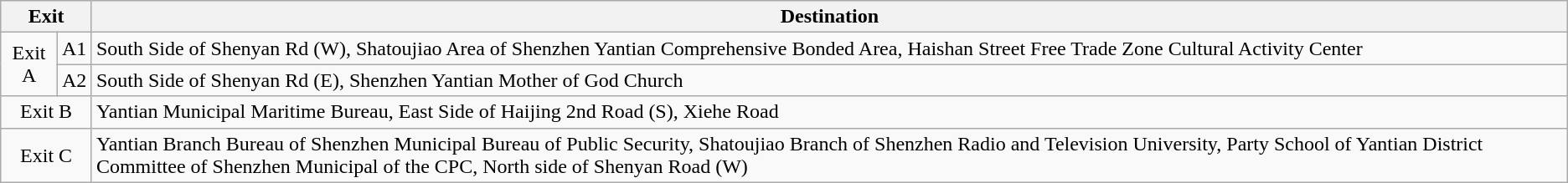<table class="wikitable">
<tr>
<th style="width:70px" colspan="2">Exit</th>
<th>Destination</th>
</tr>
<tr>
<td align="center" rowspan="2">Exit A</td>
<td>A1</td>
<td>South Side of Shenyan Rd (W), Shatoujiao Area of Shenzhen Yantian Comprehensive Bonded Area, Haishan Street Free Trade Zone Cultural Activity Center</td>
</tr>
<tr>
<td>A2</td>
<td>South Side of Shenyan Rd (E), Shenzhen Yantian Mother of God Church</td>
</tr>
<tr>
<td align="center" colspan="2">Exit B</td>
<td>Yantian Municipal Maritime Bureau, East Side of Haijing 2nd Road (S), Xiehe Road</td>
</tr>
<tr>
<td align="center" colspan="2">Exit C</td>
<td>Yantian Branch Bureau of Shenzhen Municipal Bureau of Public Security, Shatoujiao Branch of Shenzhen Radio and Television University, Party School of Yantian District Committee of Shenzhen Municipal of the CPC, North side of Shenyan Road (W)</td>
</tr>
</table>
